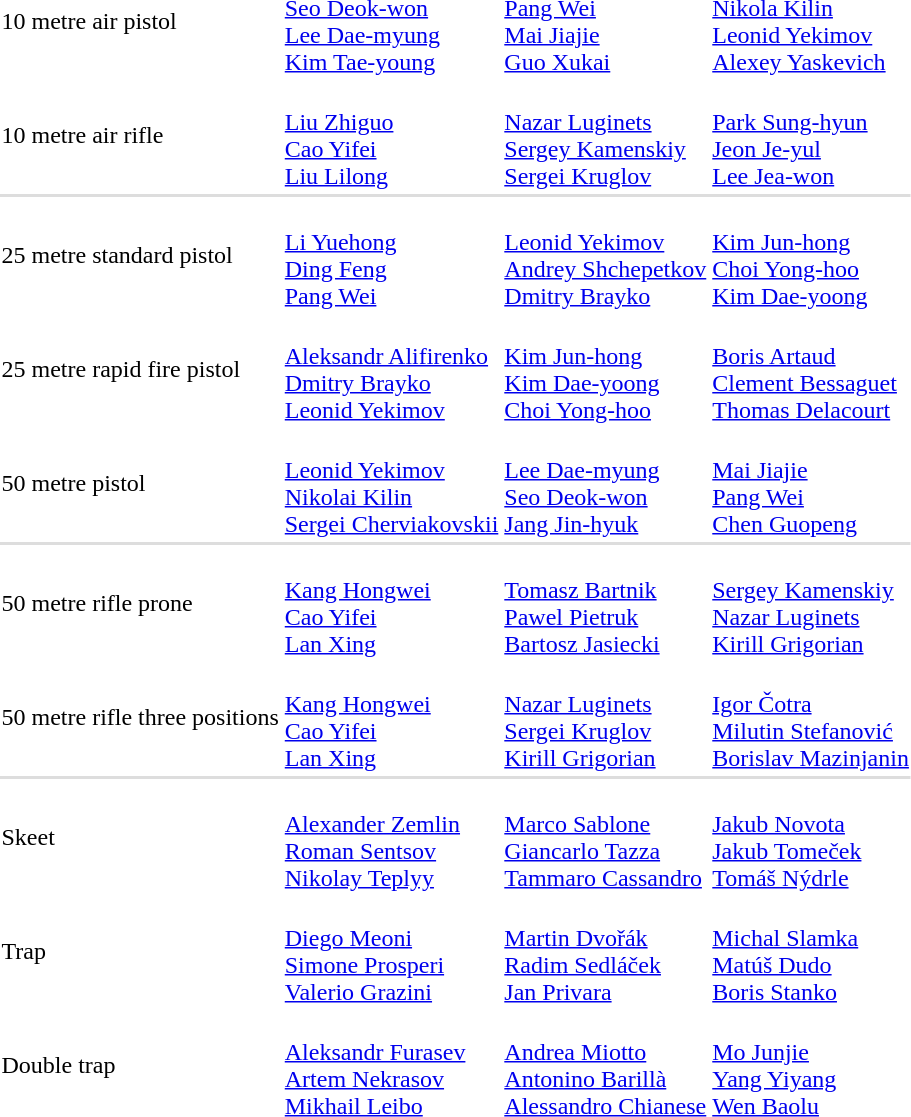<table>
<tr>
<td>10 metre air pistol<br></td>
<td><br><a href='#'>Seo Deok-won</a><br><a href='#'>Lee Dae-myung</a><br><a href='#'>Kim Tae-young</a></td>
<td><br><a href='#'>Pang Wei</a><br><a href='#'>Mai Jiajie</a><br><a href='#'>Guo Xukai</a></td>
<td><br><a href='#'>Nikola Kilin</a><br><a href='#'>Leonid Yekimov</a><br><a href='#'>Alexey Yaskevich</a></td>
</tr>
<tr>
<td>10 metre air rifle<br></td>
<td><br><a href='#'>Liu Zhiguo</a><br><a href='#'>Cao Yifei</a><br><a href='#'>Liu Lilong</a></td>
<td><br><a href='#'>Nazar Luginets</a><br><a href='#'>Sergey Kamenskiy</a><br><a href='#'>Sergei Kruglov</a></td>
<td><br><a href='#'>Park Sung-hyun</a><br><a href='#'>Jeon Je-yul</a><br><a href='#'>Lee Jea-won</a></td>
</tr>
<tr bgcolor=#DDDDDD>
<td colspan=7></td>
</tr>
<tr>
<td>25 metre standard pistol<br></td>
<td><br><a href='#'>Li Yuehong</a><br><a href='#'>Ding Feng</a><br><a href='#'>Pang Wei</a></td>
<td><br><a href='#'>Leonid Yekimov</a><br><a href='#'>Andrey Shchepetkov</a><br><a href='#'>Dmitry Brayko</a></td>
<td><br><a href='#'>Kim Jun-hong</a><br><a href='#'>Choi Yong-hoo</a><br><a href='#'>Kim Dae-yoong</a></td>
</tr>
<tr>
<td>25 metre rapid fire pistol<br></td>
<td><br><a href='#'>Aleksandr Alifirenko</a><br><a href='#'>Dmitry Brayko</a><br><a href='#'>Leonid Yekimov</a></td>
<td><br><a href='#'>Kim Jun-hong</a><br><a href='#'>Kim Dae-yoong</a><br><a href='#'>Choi Yong-hoo</a></td>
<td><br><a href='#'>Boris Artaud</a><br><a href='#'>Clement Bessaguet</a><br><a href='#'>Thomas Delacourt</a></td>
</tr>
<tr>
<td>50 metre pistol<br></td>
<td><br><a href='#'>Leonid Yekimov</a><br><a href='#'>Nikolai Kilin</a><br><a href='#'>Sergei Cherviakovskii</a></td>
<td><br><a href='#'>Lee Dae-myung</a><br><a href='#'>Seo Deok-won</a><br><a href='#'>Jang Jin-hyuk</a></td>
<td><br><a href='#'>Mai Jiajie</a><br><a href='#'>Pang Wei</a><br><a href='#'>Chen Guopeng</a></td>
</tr>
<tr bgcolor=#DDDDDD>
<td colspan=7></td>
</tr>
<tr>
<td>50 metre rifle prone<br></td>
<td><br><a href='#'>Kang Hongwei</a><br><a href='#'>Cao Yifei</a><br><a href='#'>Lan Xing</a></td>
<td><br><a href='#'>Tomasz Bartnik</a><br><a href='#'>Pawel Pietruk</a><br><a href='#'>Bartosz Jasiecki</a></td>
<td><br><a href='#'>Sergey Kamenskiy</a><br><a href='#'>Nazar Luginets</a><br><a href='#'>Kirill Grigorian</a></td>
</tr>
<tr>
<td>50 metre rifle three positions<br></td>
<td><br><a href='#'>Kang Hongwei</a><br><a href='#'>Cao Yifei</a><br><a href='#'>Lan Xing</a></td>
<td><br><a href='#'>Nazar Luginets</a><br><a href='#'>Sergei Kruglov</a><br><a href='#'>Kirill Grigorian</a></td>
<td><br><a href='#'>Igor Čotra</a><br><a href='#'>Milutin Stefanović</a><br><a href='#'>Borislav Mazinjanin</a></td>
</tr>
<tr bgcolor=#DDDDDD>
<td colspan=7></td>
</tr>
<tr>
<td>Skeet<br></td>
<td><br><a href='#'>Alexander Zemlin</a><br><a href='#'>Roman Sentsov</a><br><a href='#'>Nikolay Teplyy</a></td>
<td><br><a href='#'>Marco Sablone</a><br><a href='#'>Giancarlo Tazza</a><br><a href='#'>Tammaro Cassandro</a></td>
<td><br><a href='#'>Jakub Novota</a><br><a href='#'>Jakub Tomeček</a><br><a href='#'>Tomáš Nýdrle</a></td>
</tr>
<tr>
<td>Trap<br></td>
<td><br><a href='#'>Diego Meoni</a><br><a href='#'>Simone Prosperi</a><br><a href='#'>Valerio Grazini</a></td>
<td><br><a href='#'>Martin Dvořák</a><br><a href='#'>Radim Sedláček</a><br><a href='#'>Jan Privara</a></td>
<td><br><a href='#'>Michal Slamka</a><br><a href='#'>Matúš Dudo</a><br><a href='#'>Boris Stanko</a></td>
</tr>
<tr>
<td>Double trap<br></td>
<td><br><a href='#'>Aleksandr Furasev</a><br><a href='#'>Artem Nekrasov</a><br><a href='#'>Mikhail Leibo</a></td>
<td><br><a href='#'>Andrea Miotto</a><br><a href='#'>Antonino Barillà</a><br><a href='#'>Alessandro Chianese</a></td>
<td><br><a href='#'>Mo Junjie</a><br><a href='#'>Yang Yiyang</a><br><a href='#'>Wen Baolu</a></td>
</tr>
</table>
